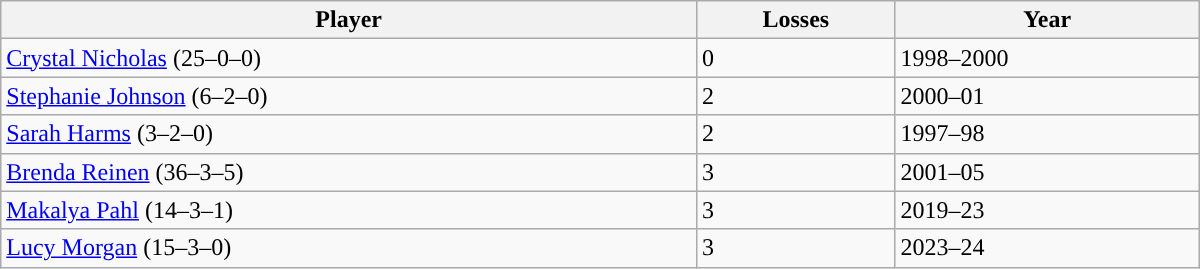<table class="wikitable" style="width: 50em">
<tr>
<th>Player</th>
<th>Losses</th>
<th>Year</th>
</tr>
<tr>
<td><a href='#'>Crystal Nicholas</a> (25–0–0)</td>
<td>0</td>
<td>1998–2000</td>
</tr>
<tr>
<td><a href='#'>Stephanie Johnson</a> (6–2–0)</td>
<td>2</td>
<td>2000–01</td>
</tr>
<tr>
<td><a href='#'>Sarah Harms</a> (3–2–0)</td>
<td>2</td>
<td>1997–98</td>
</tr>
<tr>
<td><a href='#'>Brenda Reinen</a> (36–3–5)</td>
<td>3</td>
<td>2001–05</td>
</tr>
<tr>
<td><a href='#'>Makalya Pahl</a> (14–3–1)</td>
<td>3</td>
<td>2019–23</td>
</tr>
<tr>
<td><a href='#'>Lucy Morgan</a> (15–3–0)</td>
<td>3</td>
<td>2023–24</td>
</tr>
</table>
